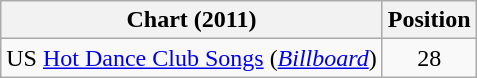<table class="wikitable">
<tr>
<th>Chart (2011)</th>
<th>Position</th>
</tr>
<tr>
<td>US <a href='#'>Hot Dance Club Songs</a> (<em><a href='#'>Billboard</a></em>)</td>
<td style="text-align:center;">28</td>
</tr>
</table>
